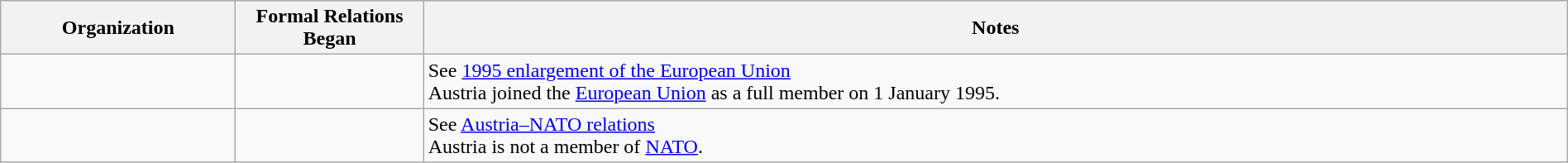<table class="wikitable sortable" border="1" style="width:100%; margin:auto;">
<tr>
<th width="15%">Organization</th>
<th width="12%">Formal Relations Began</th>
<th>Notes</th>
</tr>
<tr -valign="top">
<td></td>
<td></td>
<td>See <a href='#'>1995 enlargement of the European Union</a><br>Austria joined the <a href='#'>European Union</a> as a full member on 1 January 1995.</td>
</tr>
<tr -valign="top">
<td></td>
<td></td>
<td>See <a href='#'>Austria–NATO relations</a><br>Austria is not a member of <a href='#'>NATO</a>.</td>
</tr>
</table>
